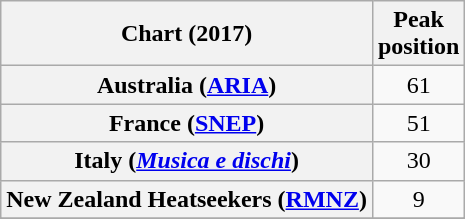<table class="wikitable sortable plainrowheaders" style="text-align:center">
<tr>
<th scope="col">Chart (2017)</th>
<th scope="col">Peak<br> position</th>
</tr>
<tr>
<th scope="row">Australia (<a href='#'>ARIA</a>)</th>
<td>61</td>
</tr>
<tr>
<th scope="row">France (<a href='#'>SNEP</a>)</th>
<td>51</td>
</tr>
<tr>
<th scope="row">Italy (<em><a href='#'>Musica e dischi</a></em>)</th>
<td>30</td>
</tr>
<tr>
<th scope="row">New Zealand Heatseekers (<a href='#'>RMNZ</a>)</th>
<td>9</td>
</tr>
<tr>
</tr>
<tr>
</tr>
<tr>
</tr>
<tr>
</tr>
</table>
